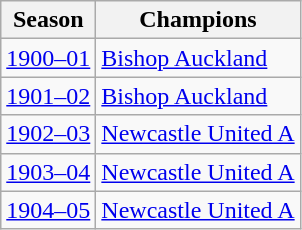<table class="wikitable" style="text-align: left">
<tr>
<th>Season</th>
<th>Champions</th>
</tr>
<tr>
<td><a href='#'>1900–01</a></td>
<td><a href='#'>Bishop Auckland</a></td>
</tr>
<tr>
<td><a href='#'>1901–02</a></td>
<td><a href='#'>Bishop Auckland</a></td>
</tr>
<tr>
<td><a href='#'>1902–03</a></td>
<td><a href='#'>Newcastle United A</a></td>
</tr>
<tr>
<td><a href='#'>1903–04</a></td>
<td><a href='#'>Newcastle United A</a></td>
</tr>
<tr>
<td><a href='#'>1904–05</a></td>
<td><a href='#'>Newcastle United A</a></td>
</tr>
</table>
